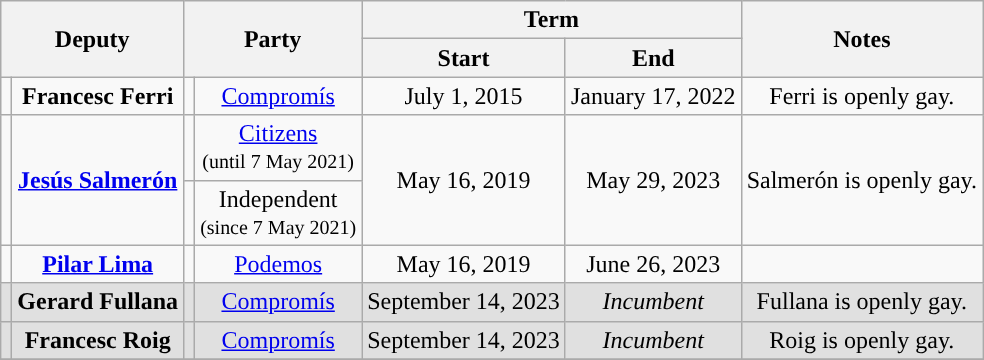<table class="wikitable sortable" style="text-align:center">
<tr>
<th colspan="2" rowspan="2">Deputy</th>
<th colspan="2" rowspan="2">Party</th>
<th colspan="2">Term</th>
<th rowspan="2">Notes</th>
</tr>
<tr>
<th>Start</th>
<th>End</th>
</tr>
<tr>
<td></td>
<td><strong>Francesc Ferri</strong></td>
<td style="background-color:"></td>
<td><a href='#'>Compromís</a></td>
<td>July 1, 2015</td>
<td>January 17, 2022</td>
<td>Ferri is openly gay.</td>
</tr>
<tr>
<td rowspan="2"></td>
<td rowspan="2"><strong><a href='#'>Jesús Salmerón</a></strong></td>
<td style="background-color:"></td>
<td><a href='#'>Citizens</a><br><small>(until 7 May 2021)</small></td>
<td rowspan="2">May 16, 2019</td>
<td rowspan="2">May 29, 2023</td>
<td rowspan="2">Salmerón is openly gay.</td>
</tr>
<tr>
<td style="background-color:"></td>
<td>Independent<br><small>(since 7 May 2021)</small></td>
</tr>
<tr>
<td></td>
<td><strong><a href='#'>Pilar Lima</a></strong></td>
<td style="background-color:"></td>
<td><a href='#'>Podemos</a></td>
<td>May 16, 2019</td>
<td>June 26, 2023</td>
<td></td>
</tr>
<tr style="background:#e0e0e0">
<td></td>
<td><strong>Gerard Fullana</strong></td>
<td style="background-color:"></td>
<td><a href='#'>Compromís</a></td>
<td>September 14, 2023</td>
<td><em>Incumbent</em></td>
<td>Fullana is openly gay.</td>
</tr>
<tr style="background:#e0e0e0">
<td></td>
<td><strong>Francesc Roig</strong></td>
<td style="background-color:"></td>
<td><a href='#'>Compromís</a></td>
<td>September 14, 2023</td>
<td><em>Incumbent</em></td>
<td>Roig is openly gay.</td>
</tr>
<tr>
</tr>
</table>
